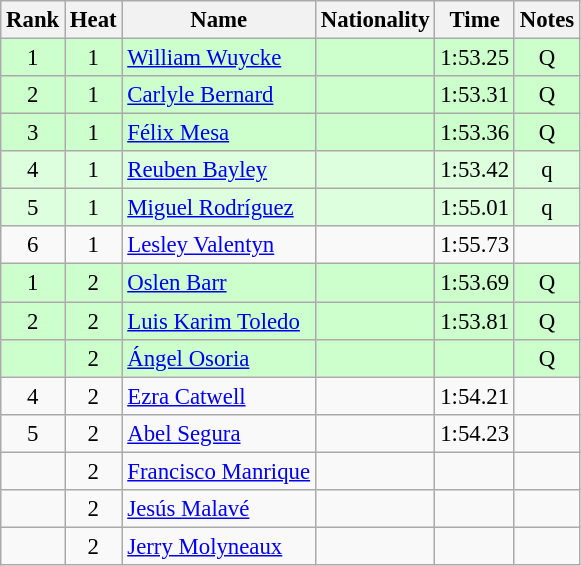<table class="wikitable sortable" style="text-align:center; font-size:95%">
<tr>
<th>Rank</th>
<th>Heat</th>
<th>Name</th>
<th>Nationality</th>
<th>Time</th>
<th>Notes</th>
</tr>
<tr bgcolor=ccffcc>
<td>1</td>
<td>1</td>
<td align=left><a href='#'>William Wuycke</a></td>
<td align=left></td>
<td>1:53.25</td>
<td>Q</td>
</tr>
<tr bgcolor=ccffcc>
<td>2</td>
<td>1</td>
<td align=left><a href='#'>Carlyle Bernard</a></td>
<td align=left></td>
<td>1:53.31</td>
<td>Q</td>
</tr>
<tr bgcolor=ccffcc>
<td>3</td>
<td>1</td>
<td align=left><a href='#'>Félix Mesa</a></td>
<td align=left></td>
<td>1:53.36</td>
<td>Q</td>
</tr>
<tr bgcolor=ddffdd>
<td>4</td>
<td>1</td>
<td align=left><a href='#'>Reuben Bayley</a></td>
<td align=left></td>
<td>1:53.42</td>
<td>q</td>
</tr>
<tr bgcolor=ddffdd>
<td>5</td>
<td>1</td>
<td align=left><a href='#'>Miguel Rodríguez</a></td>
<td align=left></td>
<td>1:55.01</td>
<td>q</td>
</tr>
<tr>
<td>6</td>
<td>1</td>
<td align=left><a href='#'>Lesley Valentyn</a></td>
<td align=left></td>
<td>1:55.73</td>
<td></td>
</tr>
<tr bgcolor=ccffcc>
<td>1</td>
<td>2</td>
<td align=left><a href='#'>Oslen Barr</a></td>
<td align=left></td>
<td>1:53.69</td>
<td>Q</td>
</tr>
<tr bgcolor=ccffcc>
<td>2</td>
<td>2</td>
<td align=left><a href='#'>Luis Karim Toledo</a></td>
<td align=left></td>
<td>1:53.81</td>
<td>Q</td>
</tr>
<tr bgcolor=ccffcc>
<td></td>
<td>2</td>
<td align=left><a href='#'>Ángel Osoria</a></td>
<td align=left></td>
<td></td>
<td>Q</td>
</tr>
<tr>
<td>4</td>
<td>2</td>
<td align=left><a href='#'>Ezra Catwell</a></td>
<td align=left></td>
<td>1:54.21</td>
<td></td>
</tr>
<tr>
<td>5</td>
<td>2</td>
<td align=left><a href='#'>Abel Segura</a></td>
<td align=left></td>
<td>1:54.23</td>
<td></td>
</tr>
<tr>
<td></td>
<td>2</td>
<td align=left><a href='#'>Francisco Manrique</a></td>
<td align=left></td>
<td></td>
<td></td>
</tr>
<tr>
<td></td>
<td>2</td>
<td align=left><a href='#'>Jesús Malavé</a></td>
<td align=left></td>
<td></td>
<td></td>
</tr>
<tr>
<td></td>
<td>2</td>
<td align=left><a href='#'>Jerry Molyneaux</a></td>
<td align=left></td>
<td></td>
<td></td>
</tr>
</table>
